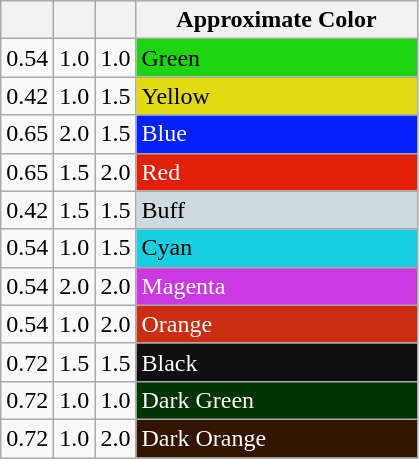<table class="wikitable sortable" style="border-style: none;" border="1" cellpadding="5">
<tr>
<th></th>
<th></th>
<th></th>
<th style="width: 135pt;">Approximate Color</th>
</tr>
<tr>
<td>0.54</td>
<td>1.0</td>
<td>1.0</td>
<td style="color: black; background-color: #1cd510; width: 2pc;">Green</td>
</tr>
<tr>
<td>0.42</td>
<td>1.0</td>
<td>1.5</td>
<td style="color: black; background-color: #e2db0f; width: 2pc;">Yellow</td>
</tr>
<tr>
<td>0.65</td>
<td>2.0</td>
<td>1.5</td>
<td style="color: white; background-color: #0320ff; width: 2pc;">Blue</td>
</tr>
<tr>
<td>0.65</td>
<td>1.5</td>
<td>2.0</td>
<td style="color: white; background-color: #e2200a; width: 2pc;">Red</td>
</tr>
<tr>
<td>0.42</td>
<td>1.5</td>
<td>1.5</td>
<td style="color: black; background-color: #cddbe0; width: 2pc;">Buff</td>
</tr>
<tr>
<td>0.54</td>
<td>1.0</td>
<td>1.5</td>
<td style="color: black; background-color: #16d0e2; width: 2pc;">Cyan</td>
</tr>
<tr>
<td>0.54</td>
<td>2.0</td>
<td>2.0</td>
<td style="color: white; background-color: #cb39e2; width: 2pc;">Magenta</td>
</tr>
<tr>
<td>0.54</td>
<td>1.0</td>
<td>2.0</td>
<td style="color: white; background-color: #cc2d10; width: 2pc;">Orange</td>
</tr>
<tr>
<td>0.72</td>
<td>1.5</td>
<td>1.5</td>
<td style="color: white; background-color: #101010; width: 2pc;">Black</td>
</tr>
<tr>
<td>0.72</td>
<td>1.0</td>
<td>1.0</td>
<td style="color: white; background-color: #003400; width: 2pc;">Dark Green</td>
</tr>
<tr>
<td>0.72</td>
<td>1.0</td>
<td>2.0</td>
<td style="color: white; background-color: #321400; width: 2pc;">Dark Orange</td>
</tr>
</table>
